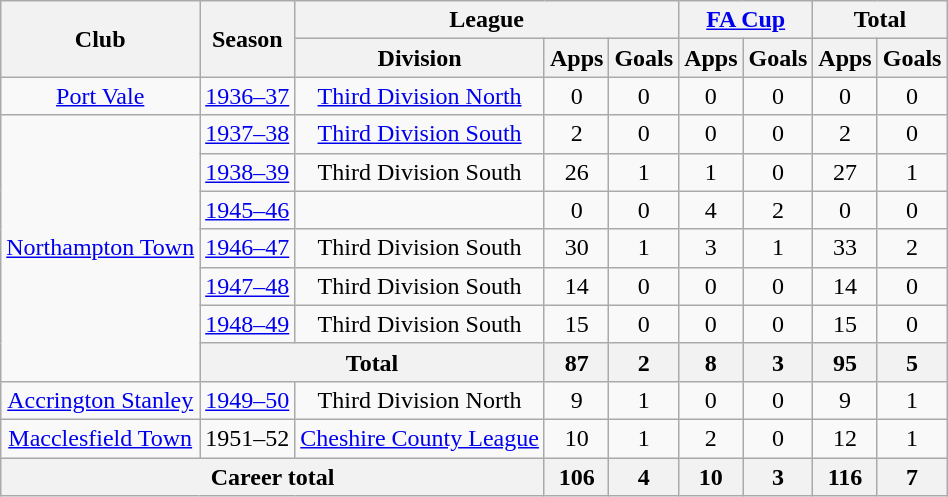<table class="wikitable" style="text-align: center;">
<tr>
<th rowspan="2">Club</th>
<th rowspan="2">Season</th>
<th colspan="3">League</th>
<th colspan="2"><a href='#'>FA Cup</a></th>
<th colspan="2">Total</th>
</tr>
<tr>
<th>Division</th>
<th>Apps</th>
<th>Goals</th>
<th>Apps</th>
<th>Goals</th>
<th>Apps</th>
<th>Goals</th>
</tr>
<tr>
<td><a href='#'>Port Vale</a></td>
<td><a href='#'>1936–37</a></td>
<td><a href='#'>Third Division North</a></td>
<td>0</td>
<td>0</td>
<td>0</td>
<td>0</td>
<td>0</td>
<td>0</td>
</tr>
<tr>
<td rowspan="7"><a href='#'>Northampton Town</a></td>
<td><a href='#'>1937–38</a></td>
<td><a href='#'>Third Division South</a></td>
<td>2</td>
<td>0</td>
<td>0</td>
<td>0</td>
<td>2</td>
<td>0</td>
</tr>
<tr>
<td><a href='#'>1938–39</a></td>
<td>Third Division South</td>
<td>26</td>
<td>1</td>
<td>1</td>
<td>0</td>
<td>27</td>
<td>1</td>
</tr>
<tr>
<td><a href='#'>1945–46</a></td>
<td></td>
<td>0</td>
<td>0</td>
<td>4</td>
<td>2</td>
<td>0</td>
<td>0</td>
</tr>
<tr>
<td><a href='#'>1946–47</a></td>
<td>Third Division South</td>
<td>30</td>
<td>1</td>
<td>3</td>
<td>1</td>
<td>33</td>
<td>2</td>
</tr>
<tr>
<td><a href='#'>1947–48</a></td>
<td>Third Division South</td>
<td>14</td>
<td>0</td>
<td>0</td>
<td>0</td>
<td>14</td>
<td>0</td>
</tr>
<tr>
<td><a href='#'>1948–49</a></td>
<td>Third Division South</td>
<td>15</td>
<td>0</td>
<td>0</td>
<td>0</td>
<td>15</td>
<td>0</td>
</tr>
<tr>
<th colspan="2">Total</th>
<th>87</th>
<th>2</th>
<th>8</th>
<th>3</th>
<th>95</th>
<th>5</th>
</tr>
<tr>
<td><a href='#'>Accrington Stanley</a></td>
<td><a href='#'>1949–50</a></td>
<td>Third Division North</td>
<td>9</td>
<td>1</td>
<td>0</td>
<td>0</td>
<td>9</td>
<td>1</td>
</tr>
<tr>
<td><a href='#'>Macclesfield Town</a></td>
<td>1951–52</td>
<td><a href='#'>Cheshire County League</a></td>
<td>10</td>
<td>1</td>
<td>2</td>
<td>0</td>
<td>12</td>
<td>1</td>
</tr>
<tr>
<th colspan="3">Career total</th>
<th>106</th>
<th>4</th>
<th>10</th>
<th>3</th>
<th>116</th>
<th>7</th>
</tr>
</table>
